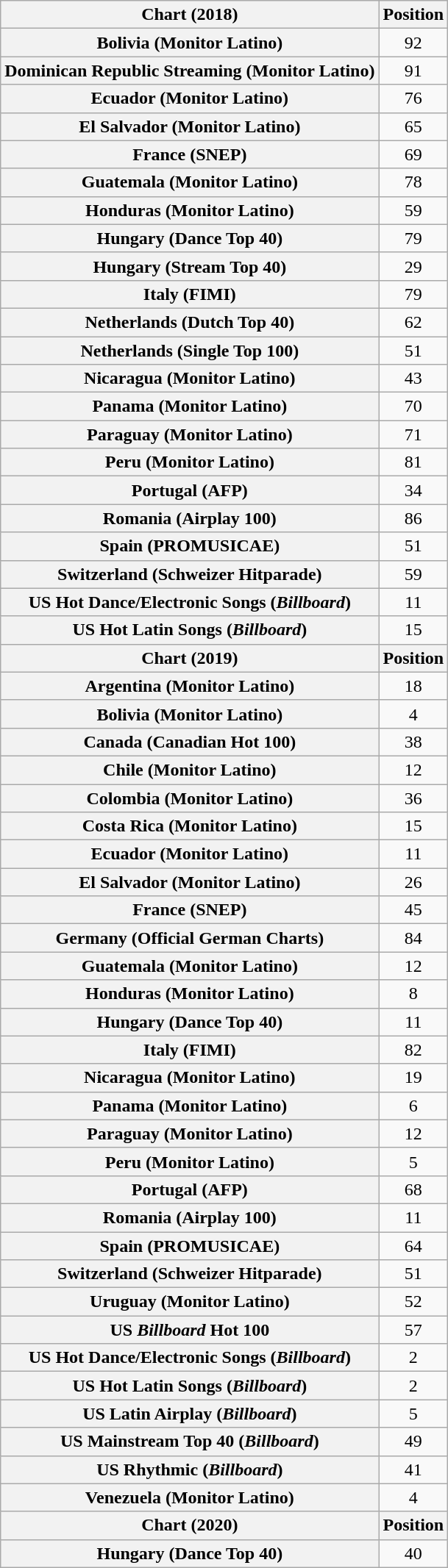<table class="wikitable sortable plainrowheaders" style="text-align:center">
<tr>
<th scope="col">Chart (2018)</th>
<th scope="col">Position</th>
</tr>
<tr>
<th scope="row">Bolivia (Monitor Latino)</th>
<td>92</td>
</tr>
<tr>
<th scope="row">Dominican Republic Streaming (Monitor Latino)</th>
<td>91</td>
</tr>
<tr>
<th scope="row">Ecuador (Monitor Latino)</th>
<td>76</td>
</tr>
<tr>
<th scope="row">El Salvador (Monitor Latino)</th>
<td>65</td>
</tr>
<tr>
<th scope="row">France (SNEP)</th>
<td>69</td>
</tr>
<tr>
<th scope="row">Guatemala (Monitor Latino)</th>
<td>78</td>
</tr>
<tr>
<th scope="row">Honduras (Monitor Latino)</th>
<td>59</td>
</tr>
<tr>
<th scope="row">Hungary (Dance Top 40)</th>
<td>79</td>
</tr>
<tr>
<th scope="row">Hungary (Stream Top 40)</th>
<td>29</td>
</tr>
<tr>
<th scope="row">Italy (FIMI)</th>
<td>79</td>
</tr>
<tr>
<th scope="row">Netherlands (Dutch Top 40)</th>
<td>62</td>
</tr>
<tr>
<th scope="row">Netherlands (Single Top 100)</th>
<td>51</td>
</tr>
<tr>
<th scope="row">Nicaragua (Monitor Latino)</th>
<td>43</td>
</tr>
<tr>
<th scope="row">Panama (Monitor Latino)</th>
<td>70</td>
</tr>
<tr>
<th scope="row">Paraguay (Monitor Latino)</th>
<td>71</td>
</tr>
<tr>
<th scope="row">Peru (Monitor Latino)</th>
<td>81</td>
</tr>
<tr>
<th scope="row">Portugal (AFP)</th>
<td>34</td>
</tr>
<tr>
<th scope="row">Romania (Airplay 100)</th>
<td>86</td>
</tr>
<tr>
<th scope="row">Spain (PROMUSICAE)</th>
<td>51</td>
</tr>
<tr>
<th scope="row">Switzerland (Schweizer Hitparade)</th>
<td>59</td>
</tr>
<tr>
<th scope="row">US Hot Dance/Electronic Songs (<em>Billboard</em>)</th>
<td>11</td>
</tr>
<tr>
<th scope="row">US Hot Latin Songs (<em>Billboard</em>)</th>
<td>15</td>
</tr>
<tr>
<th scope="col">Chart (2019)</th>
<th scope="col">Position</th>
</tr>
<tr>
<th scope="row">Argentina (Monitor Latino)</th>
<td>18</td>
</tr>
<tr>
<th scope="row">Bolivia (Monitor Latino)</th>
<td>4</td>
</tr>
<tr>
<th scope="row">Canada (Canadian Hot 100)</th>
<td>38</td>
</tr>
<tr>
<th scope="row">Chile (Monitor Latino)</th>
<td>12</td>
</tr>
<tr>
<th scope="row">Colombia (Monitor Latino)</th>
<td>36</td>
</tr>
<tr>
<th scope="row">Costa Rica (Monitor Latino)</th>
<td>15</td>
</tr>
<tr>
<th scope="row">Ecuador (Monitor Latino)</th>
<td>11</td>
</tr>
<tr>
<th scope="row">El Salvador (Monitor Latino)</th>
<td>26</td>
</tr>
<tr>
<th scope="row">France (SNEP)</th>
<td>45</td>
</tr>
<tr>
<th scope="row">Germany (Official German Charts)</th>
<td>84</td>
</tr>
<tr>
<th scope="row">Guatemala (Monitor Latino)</th>
<td>12</td>
</tr>
<tr>
<th scope="row">Honduras (Monitor Latino)</th>
<td>8</td>
</tr>
<tr>
<th scope="row">Hungary (Dance Top 40)</th>
<td>11</td>
</tr>
<tr>
<th scope="row">Italy (FIMI)</th>
<td>82</td>
</tr>
<tr>
<th scope="row">Nicaragua (Monitor Latino)</th>
<td>19</td>
</tr>
<tr>
<th scope="row">Panama (Monitor Latino)</th>
<td>6</td>
</tr>
<tr>
<th scope="row">Paraguay (Monitor Latino)</th>
<td>12</td>
</tr>
<tr>
<th scope="row">Peru (Monitor Latino)</th>
<td>5</td>
</tr>
<tr>
<th scope="row">Portugal (AFP)</th>
<td>68</td>
</tr>
<tr>
<th scope="row">Romania (Airplay 100)</th>
<td>11</td>
</tr>
<tr>
<th scope="row">Spain (PROMUSICAE)</th>
<td>64</td>
</tr>
<tr>
<th scope="row">Switzerland (Schweizer Hitparade)</th>
<td>51</td>
</tr>
<tr>
<th scope="row">Uruguay (Monitor Latino)</th>
<td>52</td>
</tr>
<tr>
<th scope="row">US <em>Billboard</em> Hot 100</th>
<td>57</td>
</tr>
<tr>
<th scope="row">US Hot Dance/Electronic Songs (<em>Billboard</em>)</th>
<td>2</td>
</tr>
<tr>
<th scope="row">US Hot Latin Songs (<em>Billboard</em>)</th>
<td>2</td>
</tr>
<tr>
<th scope="row">US Latin Airplay (<em>Billboard</em>)</th>
<td>5</td>
</tr>
<tr>
<th scope="row">US Mainstream Top 40 (<em>Billboard</em>)</th>
<td>49</td>
</tr>
<tr>
<th scope="row">US Rhythmic (<em>Billboard</em>)</th>
<td>41</td>
</tr>
<tr>
<th scope="row">Venezuela (Monitor Latino)</th>
<td>4</td>
</tr>
<tr>
<th scope="col">Chart (2020)</th>
<th scope="col">Position</th>
</tr>
<tr>
<th scope="row">Hungary (Dance Top 40)</th>
<td>40</td>
</tr>
</table>
